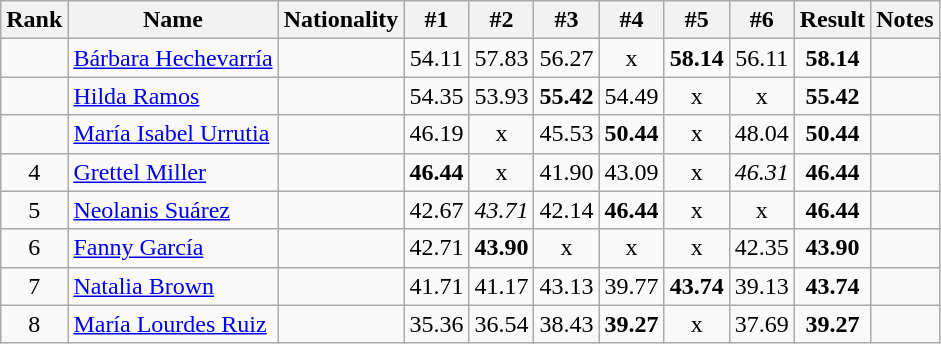<table class="wikitable sortable" style="text-align:center">
<tr>
<th>Rank</th>
<th>Name</th>
<th>Nationality</th>
<th>#1</th>
<th>#2</th>
<th>#3</th>
<th>#4</th>
<th>#5</th>
<th>#6</th>
<th>Result</th>
<th>Notes</th>
</tr>
<tr>
<td></td>
<td align=left><a href='#'>Bárbara Hechevarría</a></td>
<td align=left></td>
<td>54.11</td>
<td>57.83</td>
<td>56.27</td>
<td>x</td>
<td><strong>58.14</strong></td>
<td>56.11</td>
<td><strong>58.14</strong></td>
<td></td>
</tr>
<tr>
<td></td>
<td align=left><a href='#'>Hilda Ramos</a></td>
<td align=left></td>
<td>54.35</td>
<td>53.93</td>
<td><strong>55.42</strong></td>
<td>54.49</td>
<td>x</td>
<td>x</td>
<td><strong>55.42</strong></td>
<td></td>
</tr>
<tr>
<td></td>
<td align=left><a href='#'>María Isabel Urrutia</a></td>
<td align=left></td>
<td>46.19</td>
<td>x</td>
<td>45.53</td>
<td><strong>50.44</strong></td>
<td>x</td>
<td>48.04</td>
<td><strong>50.44</strong></td>
<td></td>
</tr>
<tr>
<td>4</td>
<td align=left><a href='#'>Grettel Miller</a></td>
<td align=left></td>
<td><strong>46.44</strong></td>
<td>x</td>
<td>41.90</td>
<td>43.09</td>
<td>x</td>
<td><em>46.31</em></td>
<td><strong>46.44</strong></td>
<td></td>
</tr>
<tr>
<td>5</td>
<td align=left><a href='#'>Neolanis Suárez</a></td>
<td align=left></td>
<td>42.67</td>
<td><em>43.71</em></td>
<td>42.14</td>
<td><strong>46.44</strong></td>
<td>x</td>
<td>x</td>
<td><strong>46.44</strong></td>
<td></td>
</tr>
<tr>
<td>6</td>
<td align=left><a href='#'>Fanny García</a></td>
<td align=left></td>
<td>42.71</td>
<td><strong>43.90</strong></td>
<td>x</td>
<td>x</td>
<td>x</td>
<td>42.35</td>
<td><strong>43.90</strong></td>
<td></td>
</tr>
<tr>
<td>7</td>
<td align=left><a href='#'>Natalia Brown</a></td>
<td align=left></td>
<td>41.71</td>
<td>41.17</td>
<td>43.13</td>
<td>39.77</td>
<td><strong>43.74</strong></td>
<td>39.13</td>
<td><strong>43.74</strong></td>
<td></td>
</tr>
<tr>
<td>8</td>
<td align=left><a href='#'>María Lourdes Ruiz</a></td>
<td align=left></td>
<td>35.36</td>
<td>36.54</td>
<td>38.43</td>
<td><strong>39.27</strong></td>
<td>x</td>
<td>37.69</td>
<td><strong>39.27</strong></td>
<td></td>
</tr>
</table>
